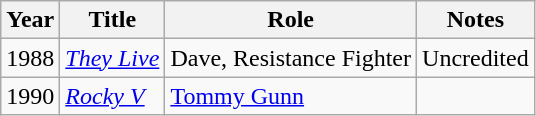<table class="wikitable">
<tr>
<th>Year</th>
<th>Title</th>
<th>Role</th>
<th>Notes</th>
</tr>
<tr>
<td>1988</td>
<td><em><a href='#'>They Live</a></em></td>
<td>Dave,  Resistance Fighter</td>
<td>Uncredited</td>
</tr>
<tr>
<td>1990</td>
<td><em><a href='#'>Rocky V</a></em></td>
<td><a href='#'>Tommy Gunn</a></td>
<td></td>
</tr>
</table>
